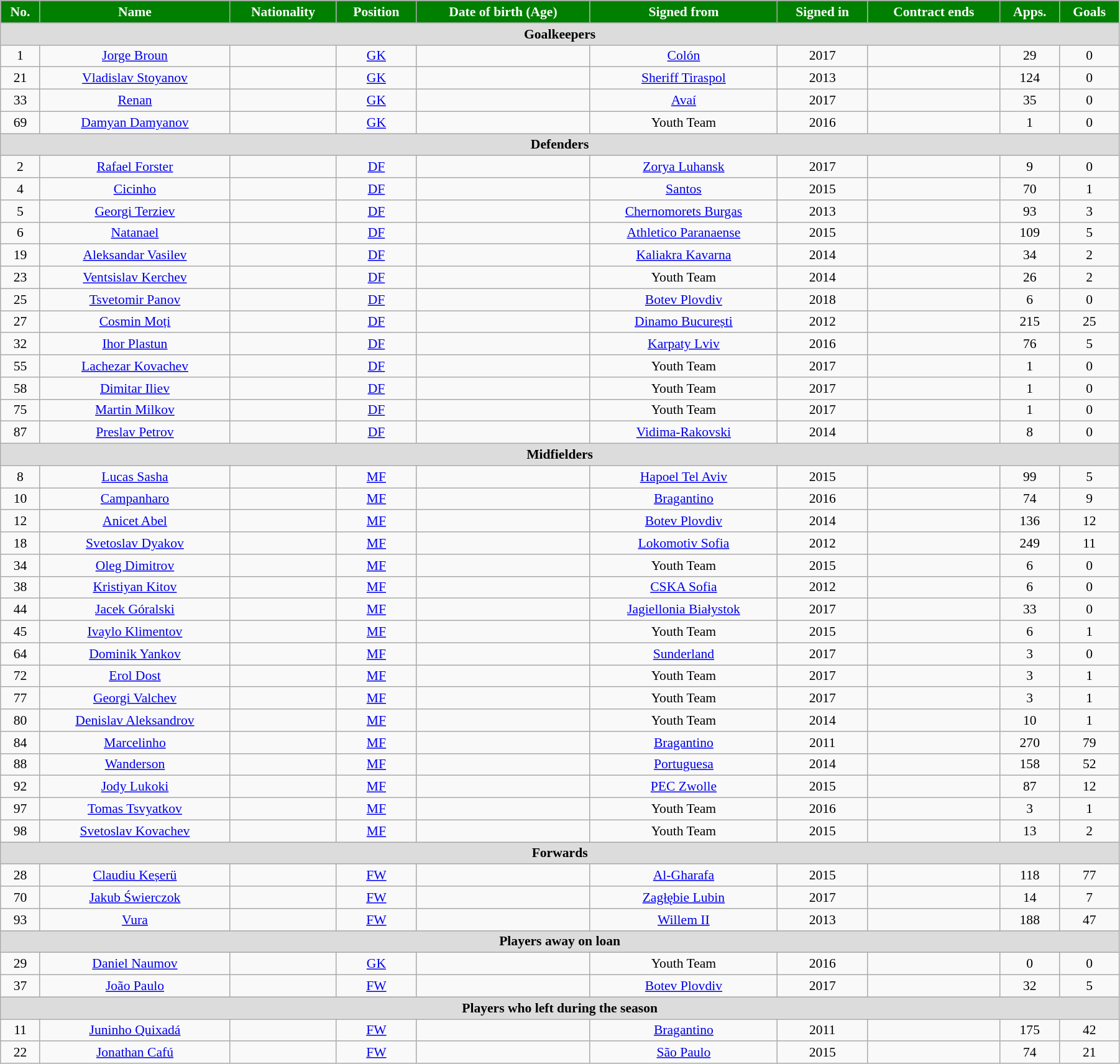<table class="wikitable"  style="text-align:center; font-size:90%; width:95%;">
<tr>
<th style="background:green; color:white; text-align:center;">No.</th>
<th style="background:green; color:white; text-align:center;">Name</th>
<th style="background:green; color:white; text-align:center;">Nationality</th>
<th style="background:green; color:white; text-align:center;">Position</th>
<th style="background:green; color:white; text-align:center;">Date of birth (Age)</th>
<th style="background:green; color:white; text-align:center;">Signed from</th>
<th style="background:green; color:white; text-align:center;">Signed in</th>
<th style="background:green; color:white; text-align:center;">Contract ends</th>
<th style="background:green; color:white; text-align:center;">Apps.</th>
<th style="background:green; color:white; text-align:center;">Goals</th>
</tr>
<tr>
<th colspan=11  style="background:#dcdcdc; text-align:center;">Goalkeepers</th>
</tr>
<tr>
<td>1</td>
<td><a href='#'>Jorge Broun</a></td>
<td></td>
<td><a href='#'>GK</a></td>
<td></td>
<td><a href='#'>Colón</a></td>
<td>2017</td>
<td></td>
<td>29</td>
<td>0</td>
</tr>
<tr>
<td>21</td>
<td><a href='#'>Vladislav Stoyanov</a></td>
<td></td>
<td><a href='#'>GK</a></td>
<td></td>
<td><a href='#'>Sheriff Tiraspol</a></td>
<td>2013</td>
<td></td>
<td>124</td>
<td>0</td>
</tr>
<tr>
<td>33</td>
<td><a href='#'>Renan</a></td>
<td></td>
<td><a href='#'>GK</a></td>
<td></td>
<td><a href='#'>Avaí</a></td>
<td>2017</td>
<td></td>
<td>35</td>
<td>0</td>
</tr>
<tr>
<td>69</td>
<td><a href='#'>Damyan Damyanov</a></td>
<td></td>
<td><a href='#'>GK</a></td>
<td></td>
<td>Youth Team</td>
<td>2016</td>
<td></td>
<td>1</td>
<td>0</td>
</tr>
<tr>
<th colspan=11  style="background:#dcdcdc; text-align:center;">Defenders</th>
</tr>
<tr>
<td>2</td>
<td><a href='#'>Rafael Forster</a></td>
<td></td>
<td><a href='#'>DF</a></td>
<td></td>
<td><a href='#'>Zorya Luhansk</a></td>
<td>2017</td>
<td></td>
<td>9</td>
<td>0</td>
</tr>
<tr>
<td>4</td>
<td><a href='#'>Cicinho</a></td>
<td></td>
<td><a href='#'>DF</a></td>
<td></td>
<td><a href='#'>Santos</a></td>
<td>2015</td>
<td></td>
<td>70</td>
<td>1</td>
</tr>
<tr>
<td>5</td>
<td><a href='#'>Georgi Terziev</a></td>
<td></td>
<td><a href='#'>DF</a></td>
<td></td>
<td><a href='#'>Chernomorets Burgas</a></td>
<td>2013</td>
<td></td>
<td>93</td>
<td>3</td>
</tr>
<tr>
<td>6</td>
<td><a href='#'>Natanael</a></td>
<td></td>
<td><a href='#'>DF</a></td>
<td></td>
<td><a href='#'>Athletico Paranaense</a></td>
<td>2015</td>
<td></td>
<td>109</td>
<td>5</td>
</tr>
<tr>
<td>19</td>
<td><a href='#'>Aleksandar Vasilev</a></td>
<td></td>
<td><a href='#'>DF</a></td>
<td></td>
<td><a href='#'>Kaliakra Kavarna</a></td>
<td>2014</td>
<td></td>
<td>34</td>
<td>2</td>
</tr>
<tr>
<td>23</td>
<td><a href='#'>Ventsislav Kerchev</a></td>
<td></td>
<td><a href='#'>DF</a></td>
<td></td>
<td>Youth Team</td>
<td>2014</td>
<td></td>
<td>26</td>
<td>2</td>
</tr>
<tr>
<td>25</td>
<td><a href='#'>Tsvetomir Panov</a></td>
<td></td>
<td><a href='#'>DF</a></td>
<td></td>
<td><a href='#'>Botev Plovdiv</a></td>
<td>2018</td>
<td></td>
<td>6</td>
<td>0</td>
</tr>
<tr>
<td>27</td>
<td><a href='#'>Cosmin Moți</a></td>
<td></td>
<td><a href='#'>DF</a></td>
<td></td>
<td><a href='#'>Dinamo București</a></td>
<td>2012</td>
<td></td>
<td>215</td>
<td>25</td>
</tr>
<tr>
<td>32</td>
<td><a href='#'>Ihor Plastun</a></td>
<td></td>
<td><a href='#'>DF</a></td>
<td></td>
<td><a href='#'>Karpaty Lviv</a></td>
<td>2016</td>
<td></td>
<td>76</td>
<td>5</td>
</tr>
<tr>
<td>55</td>
<td><a href='#'>Lachezar Kovachev</a></td>
<td></td>
<td><a href='#'>DF</a></td>
<td></td>
<td>Youth Team</td>
<td>2017</td>
<td></td>
<td>1</td>
<td>0</td>
</tr>
<tr>
<td>58</td>
<td><a href='#'>Dimitar Iliev</a></td>
<td></td>
<td><a href='#'>DF</a></td>
<td></td>
<td>Youth Team</td>
<td>2017</td>
<td></td>
<td>1</td>
<td>0</td>
</tr>
<tr>
<td>75</td>
<td><a href='#'>Martin Milkov</a></td>
<td></td>
<td><a href='#'>DF</a></td>
<td></td>
<td>Youth Team</td>
<td>2017</td>
<td></td>
<td>1</td>
<td>0</td>
</tr>
<tr>
<td>87</td>
<td><a href='#'>Preslav Petrov</a></td>
<td></td>
<td><a href='#'>DF</a></td>
<td></td>
<td><a href='#'>Vidima-Rakovski</a></td>
<td>2014</td>
<td></td>
<td>8</td>
<td>0</td>
</tr>
<tr>
<th colspan=11  style="background:#dcdcdc; text-align:center;">Midfielders</th>
</tr>
<tr>
<td>8</td>
<td><a href='#'>Lucas Sasha</a></td>
<td></td>
<td><a href='#'>MF</a></td>
<td></td>
<td><a href='#'>Hapoel Tel Aviv</a></td>
<td>2015</td>
<td></td>
<td>99</td>
<td>5</td>
</tr>
<tr>
<td>10</td>
<td><a href='#'>Campanharo</a></td>
<td></td>
<td><a href='#'>MF</a></td>
<td></td>
<td><a href='#'>Bragantino</a></td>
<td>2016</td>
<td></td>
<td>74</td>
<td>9</td>
</tr>
<tr>
<td>12</td>
<td><a href='#'>Anicet Abel</a></td>
<td></td>
<td><a href='#'>MF</a></td>
<td></td>
<td><a href='#'>Botev Plovdiv</a></td>
<td>2014</td>
<td></td>
<td>136</td>
<td>12</td>
</tr>
<tr>
<td>18</td>
<td><a href='#'>Svetoslav Dyakov</a></td>
<td></td>
<td><a href='#'>MF</a></td>
<td></td>
<td><a href='#'>Lokomotiv Sofia</a></td>
<td>2012</td>
<td></td>
<td>249</td>
<td>11</td>
</tr>
<tr>
<td>34</td>
<td><a href='#'>Oleg Dimitrov</a></td>
<td></td>
<td><a href='#'>MF</a></td>
<td></td>
<td>Youth Team</td>
<td>2015</td>
<td></td>
<td>6</td>
<td>0</td>
</tr>
<tr>
<td>38</td>
<td><a href='#'>Kristiyan Kitov</a></td>
<td></td>
<td><a href='#'>MF</a></td>
<td></td>
<td><a href='#'>CSKA Sofia</a></td>
<td>2012</td>
<td></td>
<td>6</td>
<td>0</td>
</tr>
<tr>
<td>44</td>
<td><a href='#'>Jacek Góralski</a></td>
<td></td>
<td><a href='#'>MF</a></td>
<td></td>
<td><a href='#'>Jagiellonia Białystok</a></td>
<td>2017</td>
<td></td>
<td>33</td>
<td>0</td>
</tr>
<tr>
<td>45</td>
<td><a href='#'>Ivaylo Klimentov</a></td>
<td></td>
<td><a href='#'>MF</a></td>
<td></td>
<td>Youth Team</td>
<td>2015</td>
<td></td>
<td>6</td>
<td>1</td>
</tr>
<tr>
<td>64</td>
<td><a href='#'>Dominik Yankov</a></td>
<td></td>
<td><a href='#'>MF</a></td>
<td></td>
<td><a href='#'>Sunderland</a></td>
<td>2017</td>
<td></td>
<td>3</td>
<td>0</td>
</tr>
<tr>
<td>72</td>
<td><a href='#'>Erol Dost</a></td>
<td></td>
<td><a href='#'>MF</a></td>
<td></td>
<td>Youth Team</td>
<td>2017</td>
<td></td>
<td>3</td>
<td>1</td>
</tr>
<tr>
<td>77</td>
<td><a href='#'>Georgi Valchev</a></td>
<td></td>
<td><a href='#'>MF</a></td>
<td></td>
<td>Youth Team</td>
<td>2017</td>
<td></td>
<td>3</td>
<td>1</td>
</tr>
<tr>
<td>80</td>
<td><a href='#'>Denislav Aleksandrov</a></td>
<td></td>
<td><a href='#'>MF</a></td>
<td></td>
<td>Youth Team</td>
<td>2014</td>
<td></td>
<td>10</td>
<td>1</td>
</tr>
<tr>
<td>84</td>
<td><a href='#'>Marcelinho</a></td>
<td></td>
<td><a href='#'>MF</a></td>
<td></td>
<td><a href='#'>Bragantino</a></td>
<td>2011</td>
<td></td>
<td>270</td>
<td>79</td>
</tr>
<tr>
<td>88</td>
<td><a href='#'>Wanderson</a></td>
<td></td>
<td><a href='#'>MF</a></td>
<td></td>
<td><a href='#'>Portuguesa</a></td>
<td>2014</td>
<td></td>
<td>158</td>
<td>52</td>
</tr>
<tr>
<td>92</td>
<td><a href='#'>Jody Lukoki</a></td>
<td></td>
<td><a href='#'>MF</a></td>
<td></td>
<td><a href='#'>PEC Zwolle</a></td>
<td>2015</td>
<td></td>
<td>87</td>
<td>12</td>
</tr>
<tr>
<td>97</td>
<td><a href='#'>Tomas Tsvyatkov</a></td>
<td></td>
<td><a href='#'>MF</a></td>
<td></td>
<td>Youth Team</td>
<td>2016</td>
<td></td>
<td>3</td>
<td>1</td>
</tr>
<tr>
<td>98</td>
<td><a href='#'>Svetoslav Kovachev</a></td>
<td></td>
<td><a href='#'>MF</a></td>
<td></td>
<td>Youth Team</td>
<td>2015</td>
<td></td>
<td>13</td>
<td>2</td>
</tr>
<tr>
<th colspan=11  style="background:#dcdcdc; text-align:center;">Forwards</th>
</tr>
<tr>
<td>28</td>
<td><a href='#'>Claudiu Keșerü</a></td>
<td></td>
<td><a href='#'>FW</a></td>
<td></td>
<td><a href='#'>Al-Gharafa</a></td>
<td>2015</td>
<td></td>
<td>118</td>
<td>77</td>
</tr>
<tr>
<td>70</td>
<td><a href='#'>Jakub Świerczok</a></td>
<td></td>
<td><a href='#'>FW</a></td>
<td></td>
<td><a href='#'>Zagłębie Lubin</a></td>
<td>2017</td>
<td></td>
<td>14</td>
<td>7</td>
</tr>
<tr>
<td>93</td>
<td><a href='#'>Vura</a></td>
<td></td>
<td><a href='#'>FW</a></td>
<td></td>
<td><a href='#'>Willem II</a></td>
<td>2013</td>
<td></td>
<td>188</td>
<td>47</td>
</tr>
<tr>
<th colspan=11  style="background:#dcdcdc; text-align:center;">Players away on loan</th>
</tr>
<tr>
<td>29</td>
<td><a href='#'>Daniel Naumov</a></td>
<td></td>
<td><a href='#'>GK</a></td>
<td></td>
<td>Youth Team</td>
<td>2016</td>
<td></td>
<td>0</td>
<td>0</td>
</tr>
<tr>
<td>37</td>
<td><a href='#'>João Paulo</a></td>
<td></td>
<td><a href='#'>FW</a></td>
<td></td>
<td><a href='#'>Botev Plovdiv</a></td>
<td>2017</td>
<td></td>
<td>32</td>
<td>5</td>
</tr>
<tr>
<th colspan=11  style="background:#dcdcdc; text-align:center;">Players who left during the season</th>
</tr>
<tr>
<td>11</td>
<td><a href='#'>Juninho Quixadá</a></td>
<td></td>
<td><a href='#'>FW</a></td>
<td></td>
<td><a href='#'>Bragantino</a></td>
<td>2011</td>
<td></td>
<td>175</td>
<td>42</td>
</tr>
<tr>
<td>22</td>
<td><a href='#'>Jonathan Cafú</a></td>
<td></td>
<td><a href='#'>FW</a></td>
<td></td>
<td><a href='#'>São Paulo</a></td>
<td>2015</td>
<td></td>
<td>74</td>
<td>21</td>
</tr>
</table>
